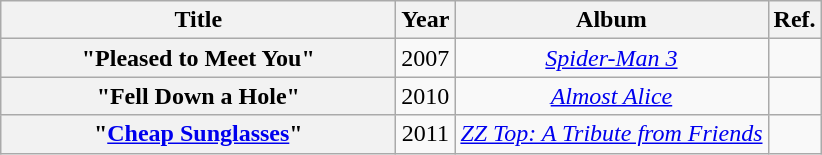<table class="wikitable plainrowheaders" style="text-align:center;" border="1">
<tr>
<th scope="col" style="width:16em;">Title</th>
<th scope="col">Year</th>
<th scope="col">Album</th>
<th scope="col">Ref.</th>
</tr>
<tr>
<th scope="row">"Pleased to Meet You"</th>
<td>2007</td>
<td><em><a href='#'>Spider-Man 3</a></em></td>
<td></td>
</tr>
<tr>
<th scope="row">"Fell Down a Hole"</th>
<td>2010</td>
<td><em><a href='#'>Almost Alice</a></em></td>
<td></td>
</tr>
<tr>
<th scope="row">"<a href='#'>Cheap Sunglasses</a>"</th>
<td>2011</td>
<td><em><a href='#'>ZZ Top: A Tribute from Friends</a></em></td>
<td></td>
</tr>
</table>
